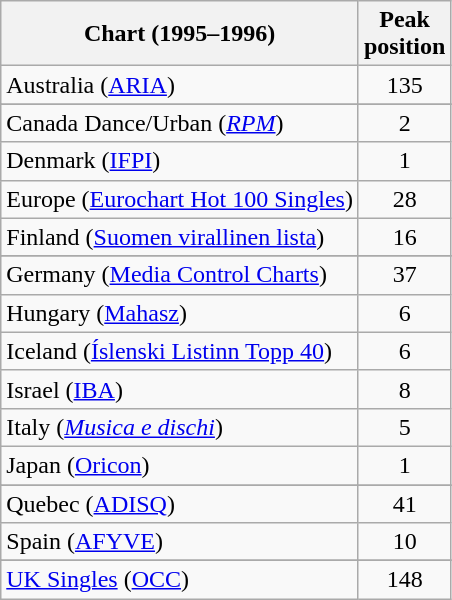<table class="wikitable sortable">
<tr>
<th>Chart (1995–1996)</th>
<th>Peak<br>position</th>
</tr>
<tr>
<td>Australia (<a href='#'>ARIA</a>)</td>
<td align="center">135</td>
</tr>
<tr>
</tr>
<tr>
</tr>
<tr>
</tr>
<tr>
<td>Canada Dance/Urban (<em><a href='#'>RPM</a></em>)</td>
<td align="center">2</td>
</tr>
<tr>
<td>Denmark (<a href='#'>IFPI</a>)</td>
<td align="center">1</td>
</tr>
<tr>
<td>Europe (<a href='#'>Eurochart Hot 100 Singles</a>)</td>
<td align="center">28</td>
</tr>
<tr>
<td>Finland (<a href='#'>Suomen virallinen lista</a>)</td>
<td align="center">16</td>
</tr>
<tr>
</tr>
<tr>
<td>Germany (<a href='#'>Media Control Charts</a>)</td>
<td align="center">37</td>
</tr>
<tr>
<td>Hungary (<a href='#'>Mahasz</a>)</td>
<td align="center">6</td>
</tr>
<tr>
<td>Iceland (<a href='#'>Íslenski Listinn Topp 40</a>)</td>
<td align="center">6</td>
</tr>
<tr>
<td>Israel (<a href='#'>IBA</a>)</td>
<td align="center">8</td>
</tr>
<tr>
<td>Italy (<em><a href='#'>Musica e dischi</a></em>)</td>
<td align="center">5</td>
</tr>
<tr>
<td>Japan (<a href='#'>Oricon</a>)</td>
<td align="center">1</td>
</tr>
<tr>
</tr>
<tr>
</tr>
<tr>
</tr>
<tr>
<td>Quebec (<a href='#'>ADISQ</a>)</td>
<td align="center">41</td>
</tr>
<tr>
<td>Spain (<a href='#'>AFYVE</a>)</td>
<td align="center">10</td>
</tr>
<tr>
</tr>
<tr>
</tr>
<tr>
<td><a href='#'>UK Singles</a> (<a href='#'>OCC</a>)</td>
<td align="center">148</td>
</tr>
</table>
